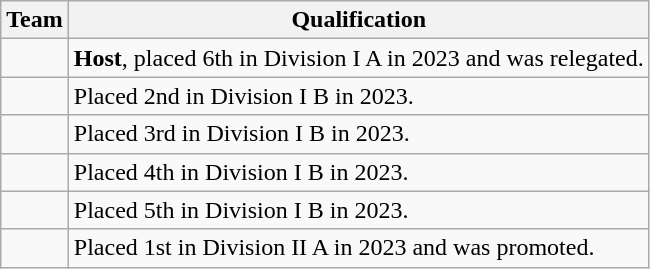<table class="wikitable">
<tr>
<th>Team</th>
<th>Qualification</th>
</tr>
<tr>
<td></td>
<td><strong>Host</strong>, placed 6th in Division I A in 2023 and was relegated.</td>
</tr>
<tr>
<td></td>
<td>Placed 2nd in Division I B in 2023.</td>
</tr>
<tr>
<td></td>
<td>Placed 3rd in Division I B in 2023.</td>
</tr>
<tr>
<td></td>
<td>Placed 4th in Division I B in 2023.</td>
</tr>
<tr>
<td></td>
<td>Placed 5th in Division I B in 2023.</td>
</tr>
<tr>
<td></td>
<td>Placed 1st in Division II A in 2023 and was promoted.</td>
</tr>
</table>
